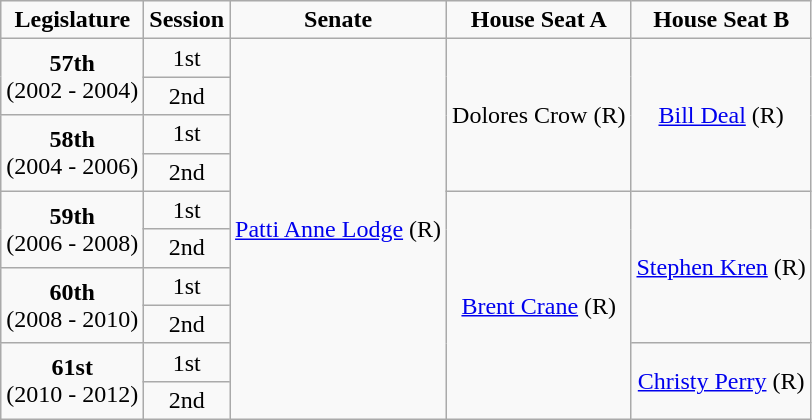<table class=wikitable style="text-align:center">
<tr>
<td><strong>Legislature</strong></td>
<td><strong>Session</strong></td>
<td><strong>Senate</strong></td>
<td><strong>House Seat A</strong></td>
<td><strong>House Seat B</strong></td>
</tr>
<tr>
<td rowspan="2" colspan="1" style="text-align: center;"><strong>57th</strong> <br> (2002 - 2004)</td>
<td>1st</td>
<td rowspan="10" colspan="1" style="text-align: center;" ><a href='#'>Patti Anne Lodge</a> (R)</td>
<td rowspan="4" colspan="1" style="text-align: center;" >Dolores Crow (R)</td>
<td rowspan="4" colspan="1" style="text-align: center;" ><a href='#'>Bill Deal</a> (R)</td>
</tr>
<tr>
<td>2nd</td>
</tr>
<tr>
<td rowspan="2" colspan="1" style="text-align: center;"><strong>58th</strong> <br> (2004 - 2006)</td>
<td>1st</td>
</tr>
<tr>
<td>2nd</td>
</tr>
<tr>
<td rowspan="2" colspan="1" style="text-align: center;"><strong>59th</strong> <br> (2006 - 2008)</td>
<td>1st</td>
<td rowspan="6" colspan="1" style="text-align: center;" ><a href='#'>Brent Crane</a> (R)</td>
<td rowspan="4" colspan="1" style="text-align: center;" ><a href='#'>Stephen Kren</a> (R)</td>
</tr>
<tr>
<td>2nd</td>
</tr>
<tr>
<td rowspan="2" colspan="1" style="text-align: center;"><strong>60th</strong> <br> (2008 - 2010)</td>
<td>1st</td>
</tr>
<tr>
<td>2nd</td>
</tr>
<tr>
<td rowspan="2" colspan="1" style="text-align: center;"><strong>61st</strong> <br> (2010 - 2012)</td>
<td>1st</td>
<td rowspan="2" colspan="1" style="text-align: center;" ><a href='#'>Christy Perry</a> (R)</td>
</tr>
<tr>
<td>2nd</td>
</tr>
</table>
